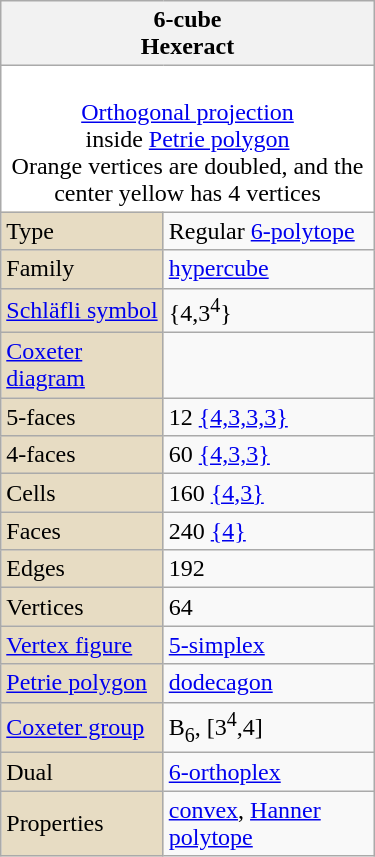<table class="wikitable" align="right" style="margin-left:10px" width="250">
<tr>
<th bgcolor=#e7dcc3 colspan=2>6-cube<br>Hexeract</th>
</tr>
<tr>
<td bgcolor=#ffffff align=center colspan=2><br><a href='#'>Orthogonal projection</a><br>inside <a href='#'>Petrie polygon</a><br>Orange vertices are doubled, and the center yellow has 4 vertices</td>
</tr>
<tr>
<td bgcolor=#e7dcc3>Type</td>
<td>Regular <a href='#'>6-polytope</a></td>
</tr>
<tr>
<td bgcolor=#e7dcc3>Family</td>
<td><a href='#'>hypercube</a></td>
</tr>
<tr>
<td bgcolor=#e7dcc3><a href='#'>Schläfli symbol</a></td>
<td>{4,3<sup>4</sup>}</td>
</tr>
<tr>
<td bgcolor=#e7dcc3><a href='#'>Coxeter diagram</a></td>
<td></td>
</tr>
<tr>
<td bgcolor=#e7dcc3>5-faces</td>
<td>12 <a href='#'>{4,3,3,3}</a> </td>
</tr>
<tr>
<td bgcolor=#e7dcc3>4-faces</td>
<td>60 <a href='#'>{4,3,3}</a> </td>
</tr>
<tr>
<td bgcolor=#e7dcc3>Cells</td>
<td>160 <a href='#'>{4,3}</a> </td>
</tr>
<tr>
<td bgcolor=#e7dcc3>Faces</td>
<td>240 <a href='#'>{4}</a> </td>
</tr>
<tr>
<td bgcolor=#e7dcc3>Edges</td>
<td>192</td>
</tr>
<tr>
<td bgcolor=#e7dcc3>Vertices</td>
<td>64</td>
</tr>
<tr>
<td bgcolor=#e7dcc3><a href='#'>Vertex figure</a></td>
<td><a href='#'>5-simplex</a></td>
</tr>
<tr>
<td bgcolor=#e7dcc3><a href='#'>Petrie polygon</a></td>
<td><a href='#'>dodecagon</a></td>
</tr>
<tr>
<td bgcolor=#e7dcc3><a href='#'>Coxeter group</a></td>
<td>B<sub>6</sub>, [3<sup>4</sup>,4]</td>
</tr>
<tr>
<td bgcolor=#e7dcc3>Dual</td>
<td><a href='#'>6-orthoplex</a> </td>
</tr>
<tr>
<td bgcolor=#e7dcc3>Properties</td>
<td><a href='#'>convex</a>, <a href='#'>Hanner polytope</a></td>
</tr>
</table>
